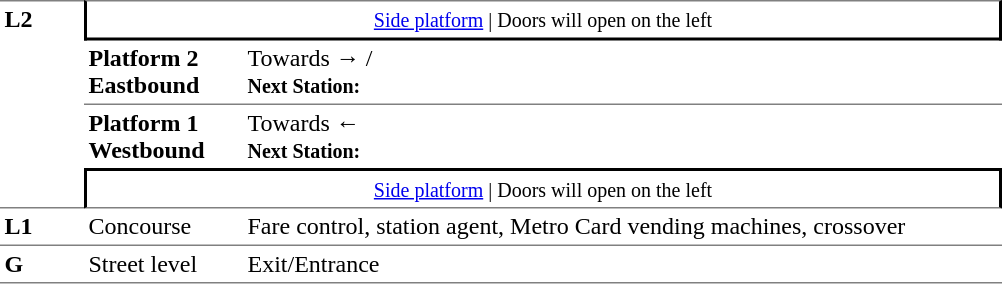<table table border=0 cellspacing=0 cellpadding=3>
<tr>
<td style="border-top:solid 1px grey;border-bottom:solid 1px grey;" width=50 rowspan=4 valign=top><strong>L2</strong></td>
<td style="border-top:solid 1px grey;border-right:solid 2px black;border-left:solid 2px black;border-bottom:solid 2px black;text-align:center;" colspan=2><small><a href='#'>Side platform</a> | Doors will open on the left </small></td>
</tr>
<tr>
<td style="border-bottom:solid 1px grey;" width=100><span><strong>Platform 2</strong><br><strong>Eastbound</strong></span></td>
<td style="border-bottom:solid 1px grey;" width=500>Towards →  / <br><small><strong>Next Station:</strong> </small></td>
</tr>
<tr>
<td><span><strong>Platform 1</strong><br><strong>Westbound</strong></span></td>
<td><span></span>Towards ← <br><small><strong>Next Station:</strong> </small></td>
</tr>
<tr>
<td style="border-top:solid 2px black;border-right:solid 2px black;border-left:solid 2px black;border-bottom:solid 1px grey;" colspan=2  align=center><small><a href='#'>Side platform</a> | Doors will open on the left </small></td>
</tr>
<tr>
<td valign=top><strong>L1</strong></td>
<td valign=top>Concourse</td>
<td valign=top>Fare control, station agent, Metro Card vending machines, crossover</td>
</tr>
<tr>
<td style="border-bottom:solid 1px grey;border-top:solid 1px grey;" width=50 valign=top><strong>G</strong></td>
<td style="border-top:solid 1px grey;border-bottom:solid 1px grey;" width=100 valign=top>Street level</td>
<td style="border-top:solid 1px grey;border-bottom:solid 1px grey;" width=500 valign=top>Exit/Entrance</td>
</tr>
</table>
